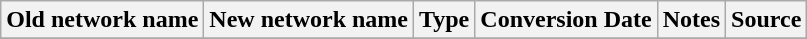<table class="wikitable">
<tr>
<th>Old network name</th>
<th>New network name</th>
<th>Type</th>
<th>Conversion Date</th>
<th>Notes</th>
<th>Source</th>
</tr>
<tr>
</tr>
</table>
